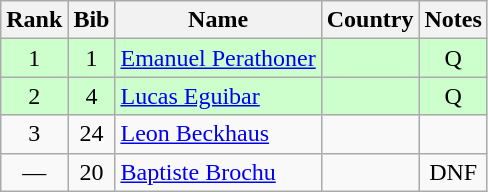<table class="wikitable" style="text-align:center;">
<tr>
<th>Rank</th>
<th>Bib</th>
<th>Name</th>
<th>Country</th>
<th>Notes</th>
</tr>
<tr bgcolor=ccffcc>
<td>1</td>
<td>1</td>
<td align=left><a href='#'>Emanuel Perathoner</a></td>
<td align=left></td>
<td>Q</td>
</tr>
<tr bgcolor=ccffcc>
<td>2</td>
<td>4</td>
<td align=left><a href='#'>Lucas Eguibar</a></td>
<td align=left></td>
<td>Q</td>
</tr>
<tr>
<td>3</td>
<td>24</td>
<td align=left><a href='#'>Leon Beckhaus</a></td>
<td align=left></td>
<td></td>
</tr>
<tr>
<td>—</td>
<td>20</td>
<td align=left><a href='#'>Baptiste Brochu</a></td>
<td align=left></td>
<td>DNF</td>
</tr>
</table>
